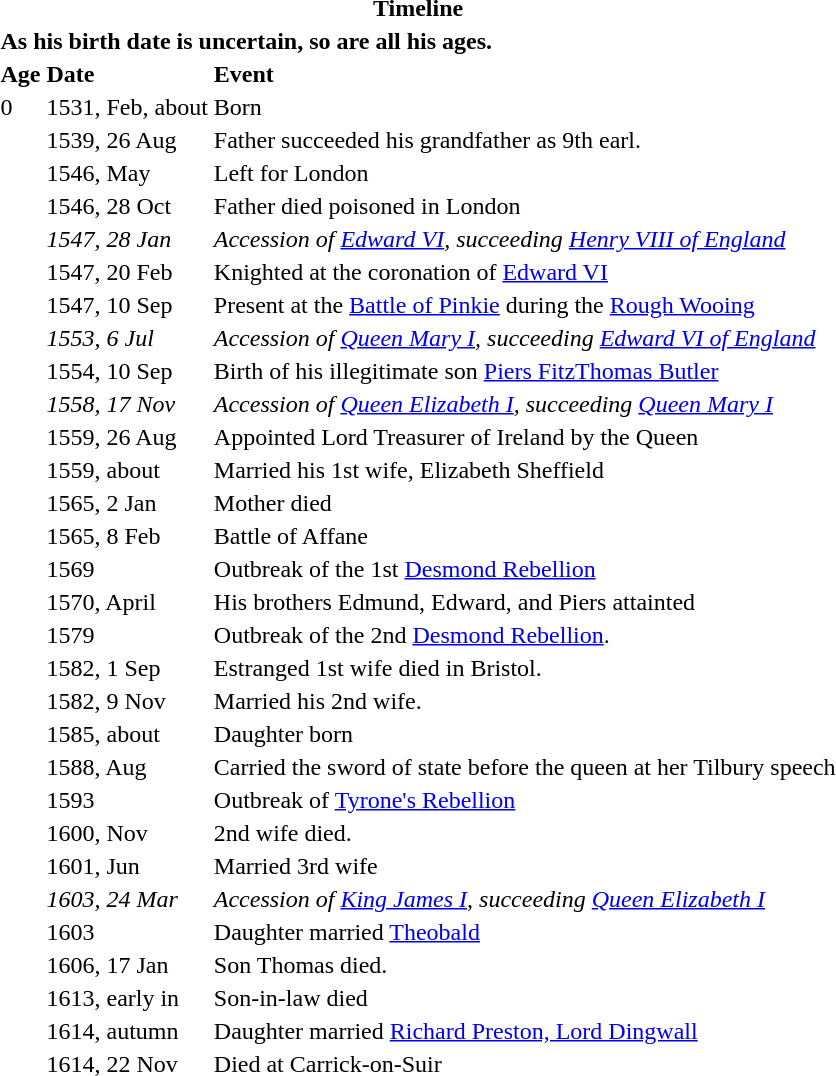<table>
<tr>
<th colspan=3>Timeline</th>
</tr>
<tr>
<td colspan=3><strong>As his birth date is uncertain, so are all his ages.</strong></td>
</tr>
<tr>
<th align="left">Age</th>
<th align="left">Date</th>
<th align="left">Event</th>
</tr>
<tr>
<td>0</td>
<td>1531, Feb, about</td>
<td>Born</td>
</tr>
<tr>
<td></td>
<td>1539, 26 Aug</td>
<td>Father succeeded his grandfather as 9th earl.</td>
</tr>
<tr>
<td></td>
<td>1546, May</td>
<td>Left for London</td>
</tr>
<tr>
<td></td>
<td>1546, 28 Oct</td>
<td>Father died poisoned in London</td>
</tr>
<tr>
<td></td>
<td><em>1547, 28 Jan</em></td>
<td><em>Accession of <a href='#'>Edward VI</a>, succeeding <a href='#'>Henry VIII of England</a></em></td>
</tr>
<tr>
<td></td>
<td>1547, 20 Feb</td>
<td>Knighted at the coronation of <a href='#'>Edward VI</a></td>
</tr>
<tr>
<td></td>
<td>1547, 10 Sep</td>
<td>Present at the <a href='#'>Battle of Pinkie</a> during the <a href='#'>Rough Wooing</a></td>
</tr>
<tr>
<td></td>
<td><em>1553, 6 Jul</em></td>
<td><em>Accession of <a href='#'>Queen Mary I</a>, succeeding <a href='#'>Edward VI of England</a></em></td>
</tr>
<tr>
<td></td>
<td>1554, 10 Sep</td>
<td>Birth of his illegitimate son <a href='#'>Piers FitzThomas Butler</a></td>
</tr>
<tr>
<td></td>
<td><em>1558, 17 Nov</em></td>
<td><em>Accession of <a href='#'>Queen Elizabeth I</a>, succeeding <a href='#'>Queen Mary I</a></em></td>
</tr>
<tr>
<td></td>
<td>1559, 26 Aug</td>
<td>Appointed Lord Treasurer of Ireland by the Queen</td>
</tr>
<tr>
<td></td>
<td>1559, about</td>
<td>Married his 1st wife, Elizabeth Sheffield</td>
</tr>
<tr>
<td></td>
<td>1565, 2 Jan</td>
<td>Mother died</td>
</tr>
<tr>
<td></td>
<td>1565, 8 Feb</td>
<td>Battle of Affane</td>
</tr>
<tr>
<td></td>
<td>1569</td>
<td>Outbreak of the 1st <a href='#'>Desmond Rebellion</a></td>
</tr>
<tr>
<td></td>
<td>1570, April</td>
<td>His brothers Edmund, Edward, and Piers attainted</td>
</tr>
<tr>
<td></td>
<td>1579</td>
<td>Outbreak of the 2nd <a href='#'>Desmond Rebellion</a>.</td>
</tr>
<tr>
<td></td>
<td>1582, 1 Sep</td>
<td>Estranged 1st wife died in Bristol.</td>
</tr>
<tr>
<td></td>
<td>1582, 9 Nov</td>
<td>Married his 2nd wife.</td>
</tr>
<tr>
<td></td>
<td>1585, about</td>
<td>Daughter born</td>
</tr>
<tr>
<td></td>
<td>1588, Aug</td>
<td>Carried the sword of state before the queen at her Tilbury speech</td>
</tr>
<tr>
<td></td>
<td>1593</td>
<td>Outbreak of <a href='#'>Tyrone's Rebellion</a></td>
</tr>
<tr>
<td></td>
<td>1600, Nov</td>
<td>2nd wife died.</td>
</tr>
<tr>
<td></td>
<td>1601, Jun</td>
<td>Married 3rd wife</td>
</tr>
<tr>
<td></td>
<td><em>1603, 24 Mar</em></td>
<td><em>Accession of <a href='#'>King James I</a>, succeeding <a href='#'>Queen Elizabeth I</a></em></td>
</tr>
<tr>
<td></td>
<td>1603</td>
<td>Daughter married <a href='#'>Theobald</a></td>
</tr>
<tr>
<td></td>
<td>1606, 17 Jan</td>
<td>Son Thomas died.</td>
</tr>
<tr>
<td></td>
<td>1613, early in</td>
<td>Son-in-law died</td>
</tr>
<tr>
<td></td>
<td>1614, autumn</td>
<td>Daughter married <a href='#'>Richard Preston, Lord Dingwall</a></td>
</tr>
<tr>
<td></td>
<td>1614, 22 Nov</td>
<td>Died at Carrick-on-Suir</td>
</tr>
</table>
